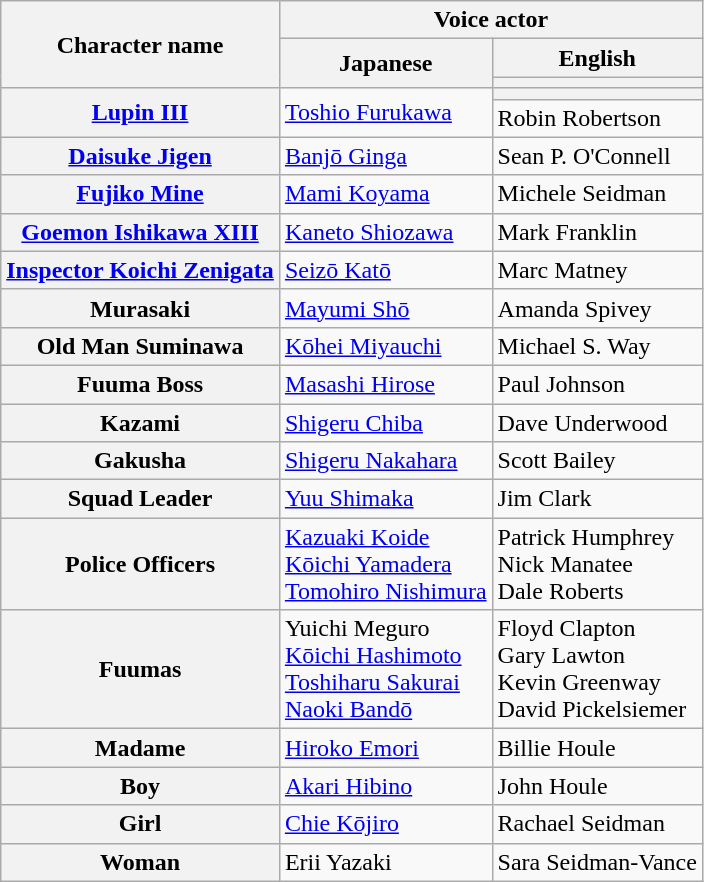<table class="wikitable plainrowheaders">
<tr>
<th rowspan="3">Character name</th>
<th colspan="2">Voice actor</th>
</tr>
<tr>
<th rowspan="2">Japanese</th>
<th>English</th>
</tr>
<tr>
<th></th>
</tr>
<tr>
<th scope="row" rowspan="2"><a href='#'>Lupin III</a></th>
<td rowspan="2"><a href='#'>Toshio Furukawa</a></td>
<th></th>
</tr>
<tr>
<td>Robin Robertson</td>
</tr>
<tr>
<th scope="row"><a href='#'>Daisuke Jigen</a></th>
<td><a href='#'>Banjō Ginga</a></td>
<td>Sean P. O'Connell</td>
</tr>
<tr>
<th scope="row"><a href='#'>Fujiko Mine</a></th>
<td><a href='#'>Mami Koyama</a></td>
<td>Michele Seidman</td>
</tr>
<tr>
<th scope="row"><a href='#'>Goemon Ishikawa XIII</a></th>
<td><a href='#'>Kaneto Shiozawa</a></td>
<td>Mark Franklin</td>
</tr>
<tr>
<th scope="row"><a href='#'>Inspector Koichi Zenigata</a></th>
<td><a href='#'>Seizō Katō</a></td>
<td>Marc Matney</td>
</tr>
<tr>
<th scope="row">Murasaki</th>
<td><a href='#'>Mayumi Shō</a></td>
<td>Amanda Spivey</td>
</tr>
<tr>
<th scope="row">Old Man Suminawa</th>
<td><a href='#'>Kōhei Miyauchi</a></td>
<td>Michael S. Way</td>
</tr>
<tr>
<th scope="row">Fuuma Boss</th>
<td><a href='#'>Masashi Hirose</a></td>
<td>Paul Johnson</td>
</tr>
<tr>
<th scope="row">Kazami</th>
<td><a href='#'>Shigeru Chiba</a></td>
<td>Dave Underwood</td>
</tr>
<tr>
<th scope="row">Gakusha</th>
<td><a href='#'>Shigeru Nakahara</a></td>
<td>Scott Bailey</td>
</tr>
<tr>
<th scope="row">Squad Leader</th>
<td><a href='#'>Yuu Shimaka</a></td>
<td>Jim Clark</td>
</tr>
<tr>
<th scope="row">Police Officers</th>
<td><a href='#'>Kazuaki Koide</a><br><a href='#'>Kōichi Yamadera</a><br><a href='#'>Tomohiro Nishimura</a></td>
<td>Patrick Humphrey<br>Nick Manatee<br>Dale Roberts</td>
</tr>
<tr>
<th scope="row">Fuumas</th>
<td>Yuichi Meguro<br><a href='#'>Kōichi Hashimoto</a><br><a href='#'>Toshiharu Sakurai</a><br><a href='#'>Naoki Bandō</a></td>
<td>Floyd Clapton<br>Gary Lawton<br>Kevin Greenway<br>David Pickelsiemer</td>
</tr>
<tr>
<th scope="row">Madame</th>
<td><a href='#'>Hiroko Emori</a></td>
<td>Billie Houle</td>
</tr>
<tr>
<th scope="row">Boy</th>
<td><a href='#'>Akari Hibino</a></td>
<td>John Houle</td>
</tr>
<tr>
<th scope="row">Girl</th>
<td><a href='#'>Chie Kōjiro</a></td>
<td>Rachael Seidman</td>
</tr>
<tr>
<th scope="row">Woman</th>
<td>Erii Yazaki</td>
<td>Sara Seidman-Vance</td>
</tr>
</table>
